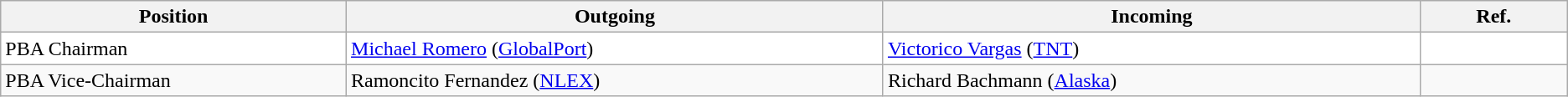<table class="wikitable sortable" syle="width:80%;">
<tr>
<th style="width:5%;">Position</th>
<th style="width:8%;">Outgoing</th>
<th style="width:8%;">Incoming</th>
<th class="unsortable" style="width:2%;">Ref.</th>
</tr>
<tr style="background:#fff;">
<td>PBA Chairman</td>
<td><a href='#'>Michael Romero</a> (<a href='#'>GlobalPort</a>)</td>
<td><a href='#'>Victorico Vargas</a> (<a href='#'>TNT</a>)</td>
<td></td>
</tr>
<tr>
<td>PBA Vice-Chairman</td>
<td>Ramoncito Fernandez (<a href='#'>NLEX</a>)</td>
<td>Richard Bachmann (<a href='#'>Alaska</a>)</td>
<td></td>
</tr>
</table>
